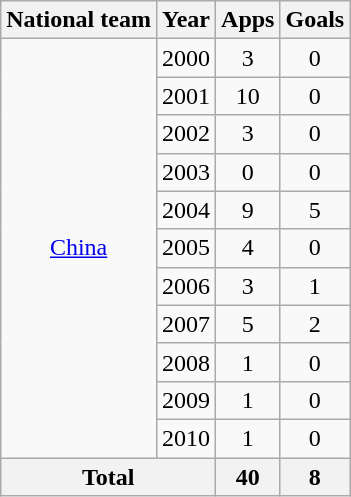<table class="wikitable" style="text-align:center">
<tr>
<th>National team</th>
<th>Year</th>
<th>Apps</th>
<th>Goals</th>
</tr>
<tr>
<td rowspan="11"><a href='#'>China</a></td>
<td>2000</td>
<td>3</td>
<td>0</td>
</tr>
<tr>
<td>2001</td>
<td>10</td>
<td>0</td>
</tr>
<tr>
<td>2002</td>
<td>3</td>
<td>0</td>
</tr>
<tr>
<td>2003</td>
<td>0</td>
<td>0</td>
</tr>
<tr>
<td>2004</td>
<td>9</td>
<td>5</td>
</tr>
<tr>
<td>2005</td>
<td>4</td>
<td>0</td>
</tr>
<tr>
<td>2006</td>
<td>3</td>
<td>1</td>
</tr>
<tr>
<td>2007</td>
<td>5</td>
<td>2</td>
</tr>
<tr>
<td>2008</td>
<td>1</td>
<td>0</td>
</tr>
<tr>
<td>2009</td>
<td>1</td>
<td>0</td>
</tr>
<tr>
<td>2010</td>
<td>1</td>
<td>0</td>
</tr>
<tr>
<th colspan="2">Total</th>
<th>40</th>
<th>8</th>
</tr>
</table>
